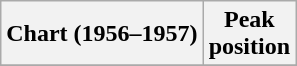<table class="wikitable sortable">
<tr>
<th>Chart (1956–1957)</th>
<th>Peak<br>position</th>
</tr>
<tr>
</tr>
</table>
